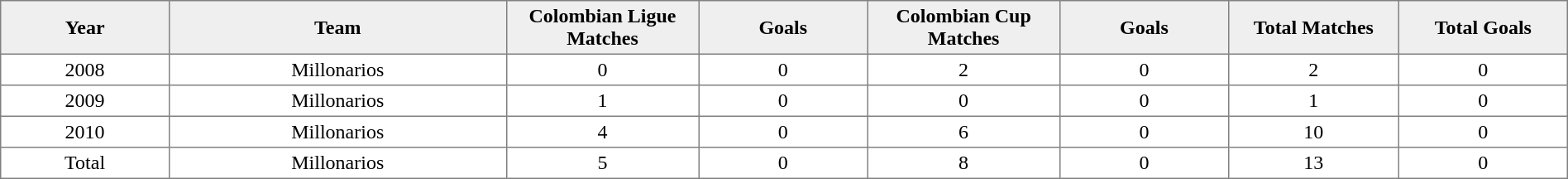<table cellpadding=3 cellspacing=0 width=100% width=40% border=1 style="border-collapse:collapse"|>
<tr align=center>
<th style="background:#efefef; width:5%;">Year</th>
<th style="background:#efefef; width:10%;">Team</th>
<th style="background:#efefef; width:5%;">Colombian Ligue Matches</th>
<th style="background:#efefef; width:5%;">Goals</th>
<th style="background:#efefef; width:5%;">Colombian Cup Matches</th>
<th style="background:#efefef; width:5%;">Goals</th>
<th style="background:#efefef; width:5%;">Total Matches</th>
<th style="background:#efefef; width:5%;">Total Goals</th>
</tr>
<tr style="text-align:center; background:#DOE7FF;">
<td>2008</td>
<td>Millonarios</td>
<td>0</td>
<td>0</td>
<td>2</td>
<td>0</td>
<td>2</td>
<td>0</td>
</tr>
<tr style="text-align:center; background:#DOE7FF;">
<td>2009</td>
<td>Millonarios</td>
<td>1</td>
<td>0</td>
<td>0</td>
<td>0</td>
<td>1</td>
<td>0</td>
</tr>
<tr style="text-align:center; background:#DOE7FF;">
<td>2010</td>
<td>Millonarios</td>
<td>4</td>
<td>0</td>
<td>6</td>
<td>0</td>
<td>10</td>
<td>0</td>
</tr>
<tr style="text-align:center; background:#DOE7FF;">
<td>Total</td>
<td>Millonarios</td>
<td>5</td>
<td>0</td>
<td>8</td>
<td>0</td>
<td>13</td>
<td>0</td>
</tr>
</table>
